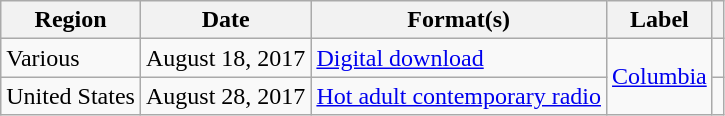<table class=wikitable>
<tr>
<th scope="col">Region</th>
<th scope="col">Date</th>
<th scope="col">Format(s)</th>
<th scope="col">Label</th>
<th scope="col"></th>
</tr>
<tr>
<td>Various</td>
<td>August 18, 2017</td>
<td><a href='#'>Digital download</a></td>
<td rowspan="2"><a href='#'>Columbia</a></td>
<td></td>
</tr>
<tr>
<td>United States</td>
<td>August 28, 2017</td>
<td><a href='#'>Hot adult contemporary radio</a></td>
<td></td>
</tr>
</table>
